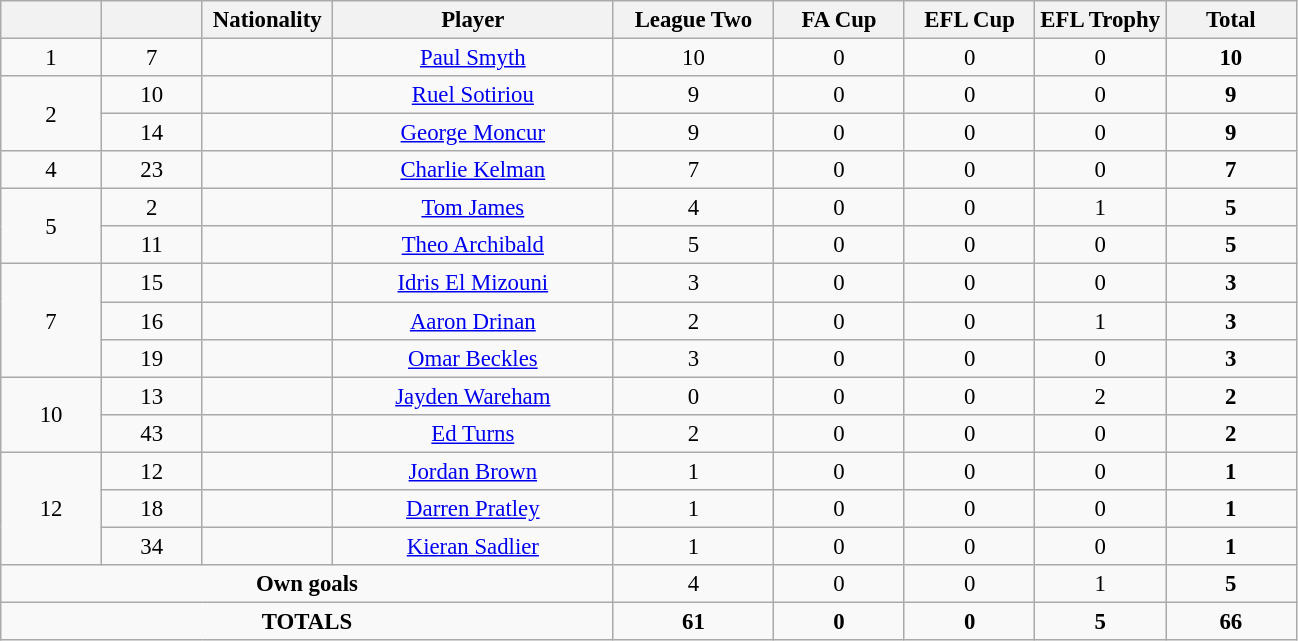<table class="wikitable" style="font-size: 95%; text-align: center;">
<tr>
<th width=60></th>
<th width=60></th>
<th width=80>Nationality</th>
<th width=180>Player</th>
<th width=100>League Two</th>
<th width=80>FA Cup</th>
<th width=80>EFL Cup</th>
<th width=80>EFL Trophy</th>
<th width=80>Total</th>
</tr>
<tr>
<td rowspan=1>1</td>
<td>7</td>
<td></td>
<td><a href='#'>Paul Smyth</a></td>
<td>10</td>
<td>0</td>
<td>0</td>
<td>0</td>
<td><strong>10</strong></td>
</tr>
<tr>
<td rowspan=2>2</td>
<td>10</td>
<td></td>
<td><a href='#'>Ruel Sotiriou</a></td>
<td>9</td>
<td>0</td>
<td>0</td>
<td>0</td>
<td><strong>9</strong></td>
</tr>
<tr>
<td>14</td>
<td></td>
<td><a href='#'>George Moncur</a></td>
<td>9</td>
<td>0</td>
<td>0</td>
<td>0</td>
<td><strong>9</strong></td>
</tr>
<tr>
<td rowspan=1>4</td>
<td>23</td>
<td></td>
<td><a href='#'>Charlie Kelman</a></td>
<td>7</td>
<td>0</td>
<td>0</td>
<td>0</td>
<td><strong>7</strong></td>
</tr>
<tr>
<td rowspan=2>5</td>
<td>2</td>
<td></td>
<td><a href='#'>Tom James</a></td>
<td>4</td>
<td>0</td>
<td>0</td>
<td>1</td>
<td><strong>5</strong></td>
</tr>
<tr>
<td>11</td>
<td></td>
<td><a href='#'>Theo Archibald</a></td>
<td>5</td>
<td>0</td>
<td>0</td>
<td>0</td>
<td><strong>5</strong></td>
</tr>
<tr>
<td rowspan=3>7</td>
<td>15</td>
<td></td>
<td><a href='#'>Idris El Mizouni</a></td>
<td>3</td>
<td>0</td>
<td>0</td>
<td>0</td>
<td><strong>3</strong></td>
</tr>
<tr>
<td>16</td>
<td></td>
<td><a href='#'>Aaron Drinan</a></td>
<td>2</td>
<td>0</td>
<td>0</td>
<td>1</td>
<td><strong>3</strong></td>
</tr>
<tr>
<td>19</td>
<td></td>
<td><a href='#'>Omar Beckles</a></td>
<td>3</td>
<td>0</td>
<td>0</td>
<td>0</td>
<td><strong>3</strong></td>
</tr>
<tr>
<td rowspan=2>10</td>
<td>13</td>
<td></td>
<td><a href='#'>Jayden Wareham</a></td>
<td>0</td>
<td>0</td>
<td>0</td>
<td>2</td>
<td><strong>2</strong></td>
</tr>
<tr>
<td>43</td>
<td></td>
<td><a href='#'>Ed Turns</a></td>
<td>2</td>
<td>0</td>
<td>0</td>
<td>0</td>
<td><strong>2</strong></td>
</tr>
<tr>
<td rowspan=3>12</td>
<td>12</td>
<td></td>
<td><a href='#'>Jordan Brown</a></td>
<td>1</td>
<td>0</td>
<td>0</td>
<td>0</td>
<td><strong>1</strong></td>
</tr>
<tr>
<td>18</td>
<td></td>
<td><a href='#'>Darren Pratley</a></td>
<td>1</td>
<td>0</td>
<td>0</td>
<td>0</td>
<td><strong>1</strong></td>
</tr>
<tr>
<td>34</td>
<td></td>
<td><a href='#'>Kieran Sadlier</a></td>
<td>1</td>
<td>0</td>
<td>0</td>
<td>0</td>
<td><strong>1</strong></td>
</tr>
<tr>
<td colspan=4><strong>Own goals</strong></td>
<td>4</td>
<td>0</td>
<td>0</td>
<td>1</td>
<td><strong>5</strong></td>
</tr>
<tr>
<td colspan=4><strong>TOTALS</strong></td>
<td><strong>61</strong></td>
<td><strong>0</strong></td>
<td><strong>0</strong></td>
<td><strong>5</strong></td>
<td><strong>66</strong></td>
</tr>
</table>
